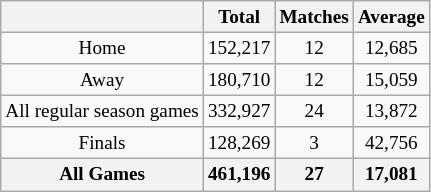<table class="wikitable" style="text-align:center; font-size:80%;">
<tr>
<th></th>
<th>Total</th>
<th>Matches</th>
<th>Average</th>
</tr>
<tr>
<td>Home</td>
<td>152,217</td>
<td>12</td>
<td>12,685</td>
</tr>
<tr>
<td>Away</td>
<td>180,710</td>
<td>12</td>
<td>15,059</td>
</tr>
<tr>
<td>All regular season games</td>
<td>332,927</td>
<td>24</td>
<td>13,872</td>
</tr>
<tr>
<td>Finals</td>
<td>128,269</td>
<td>3</td>
<td>42,756</td>
</tr>
<tr>
<th>All Games</th>
<th>461,196</th>
<th>27</th>
<th>17,081</th>
</tr>
</table>
